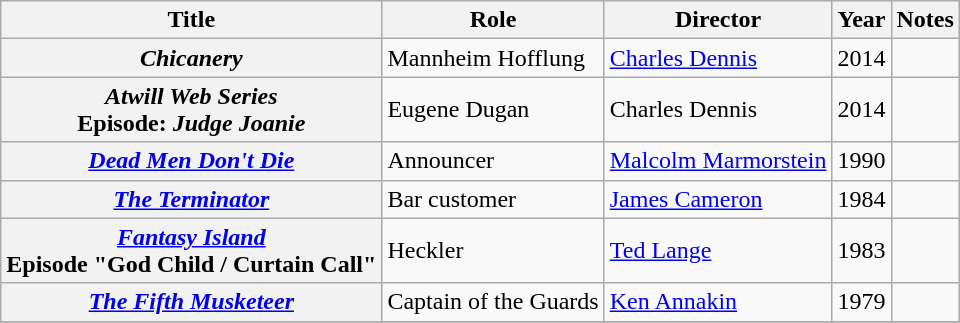<table class="wikitable plainrowheaders sortable">
<tr>
<th scope="col">Title</th>
<th scope="col">Role</th>
<th scope="col">Director</th>
<th scope="col">Year</th>
<th scope="col" class="unsortable">Notes</th>
</tr>
<tr>
<th scope="row"><em>Chicanery</em></th>
<td>Mannheim Hofflung</td>
<td><a href='#'>Charles Dennis</a></td>
<td>2014</td>
<td></td>
</tr>
<tr>
<th scope="row"><em>Atwill Web Series</em><br>Episode: <em>Judge Joanie</em></th>
<td>Eugene Dugan</td>
<td>Charles Dennis</td>
<td>2014</td>
<td></td>
</tr>
<tr>
<th scope="row"><em><a href='#'>Dead Men Don't Die</a></em></th>
<td>Announcer</td>
<td><a href='#'>Malcolm Marmorstein</a></td>
<td>1990</td>
<td></td>
</tr>
<tr>
<th scope="row"><em><a href='#'>The Terminator</a></em></th>
<td>Bar customer</td>
<td><a href='#'>James Cameron</a></td>
<td>1984</td>
<td></td>
</tr>
<tr>
<th scope="row"><em><a href='#'>Fantasy Island</a></em><br>Episode "God Child / Curtain Call"</th>
<td>Heckler</td>
<td><a href='#'>Ted Lange</a></td>
<td>1983</td>
<td></td>
</tr>
<tr>
<th scope="row"><em><a href='#'>The Fifth Musketeer</a></em></th>
<td>Captain of the Guards</td>
<td><a href='#'>Ken Annakin</a></td>
<td>1979</td>
<td></td>
</tr>
<tr>
</tr>
</table>
